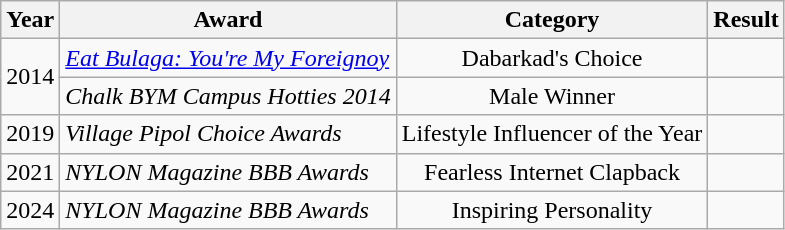<table class="wikitable sortable">
<tr>
<th>Year</th>
<th>Award</th>
<th>Category</th>
<th>Result</th>
</tr>
<tr>
<td rowspan="2" style="text-align:center;">2014</td>
<td><em><a href='#'>Eat Bulaga: You're My Foreignoy</a></em></td>
<td style="text-align:center;">Dabarkad's Choice</td>
<td></td>
</tr>
<tr>
<td><em>Chalk BYM Campus Hotties 2014</em></td>
<td style="text-align:center;">Male Winner</td>
<td></td>
</tr>
<tr>
<td rowspan="1" style="text-align:center;">2019</td>
<td><em>Village Pipol Choice Awards</em></td>
<td style="text-align:center;">Lifestyle Influencer of the Year</td>
<td></td>
</tr>
<tr>
<td rowspan="1" style="text-align:center;">2021</td>
<td><em>NYLON Magazine BBB Awards</em></td>
<td style="text-align:center;">Fearless Internet Clapback</td>
<td></td>
</tr>
<tr>
<td rowspan="1" style="text-align:center;">2024</td>
<td><em>NYLON Magazine BBB Awards</em></td>
<td style="text-align:center;">Inspiring Personality</td>
<td></td>
</tr>
</table>
